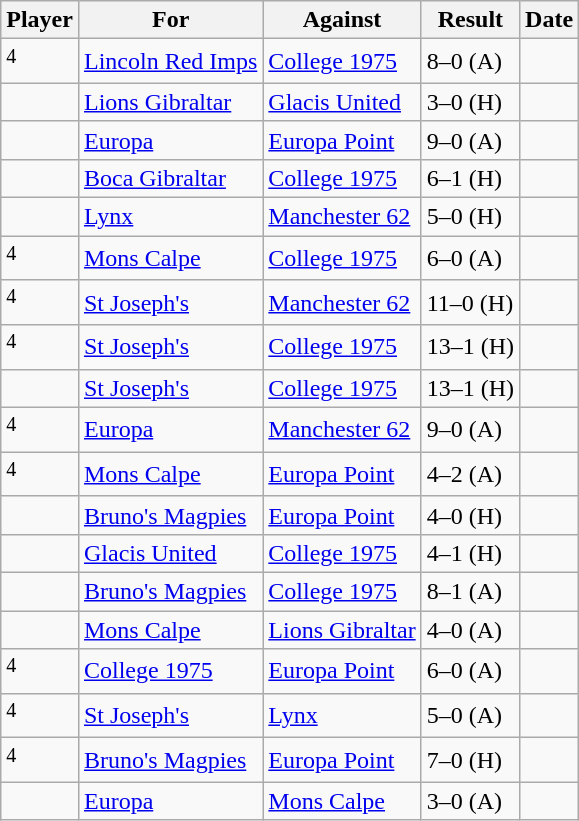<table class="wikitable">
<tr>
<th>Player</th>
<th>For</th>
<th>Against</th>
<th style="text-align:center">Result</th>
<th>Date</th>
</tr>
<tr>
<td> <sup>4</sup></td>
<td><a href='#'>Lincoln Red Imps</a></td>
<td><a href='#'>College 1975</a></td>
<td>8–0 (A)</td>
<td></td>
</tr>
<tr>
<td> </td>
<td><a href='#'>Lions Gibraltar</a></td>
<td><a href='#'>Glacis United</a></td>
<td>3–0 (H)</td>
<td></td>
</tr>
<tr>
<td> </td>
<td><a href='#'>Europa</a></td>
<td><a href='#'>Europa Point</a></td>
<td>9–0 (A)</td>
<td></td>
</tr>
<tr>
<td> </td>
<td><a href='#'>Boca Gibraltar</a></td>
<td><a href='#'>College 1975</a></td>
<td>6–1 (H)</td>
<td></td>
</tr>
<tr>
<td> </td>
<td><a href='#'>Lynx</a></td>
<td><a href='#'>Manchester 62</a></td>
<td>5–0 (H)</td>
<td></td>
</tr>
<tr>
<td> <sup>4</sup></td>
<td><a href='#'>Mons Calpe</a></td>
<td><a href='#'>College 1975</a></td>
<td>6–0 (A)</td>
<td></td>
</tr>
<tr>
<td> <sup>4</sup></td>
<td><a href='#'>St Joseph's</a></td>
<td><a href='#'>Manchester 62</a></td>
<td>11–0 (H)</td>
<td></td>
</tr>
<tr>
<td> <sup>4</sup></td>
<td><a href='#'>St Joseph's</a></td>
<td><a href='#'>College 1975</a></td>
<td>13–1 (H)</td>
<td></td>
</tr>
<tr>
<td> </td>
<td><a href='#'>St Joseph's</a></td>
<td><a href='#'>College 1975</a></td>
<td>13–1 (H)</td>
<td></td>
</tr>
<tr>
<td> <sup>4</sup></td>
<td><a href='#'>Europa</a></td>
<td><a href='#'>Manchester 62</a></td>
<td>9–0 (A)</td>
<td></td>
</tr>
<tr>
<td> <sup>4</sup></td>
<td><a href='#'>Mons Calpe</a></td>
<td><a href='#'>Europa Point</a></td>
<td>4–2 (A)</td>
<td></td>
</tr>
<tr>
<td> </td>
<td><a href='#'>Bruno's Magpies</a></td>
<td><a href='#'>Europa Point</a></td>
<td>4–0 (H)</td>
<td></td>
</tr>
<tr>
<td> </td>
<td><a href='#'>Glacis United</a></td>
<td><a href='#'>College 1975</a></td>
<td>4–1 (H)</td>
<td></td>
</tr>
<tr>
<td> </td>
<td><a href='#'>Bruno's Magpies</a></td>
<td><a href='#'>College 1975</a></td>
<td>8–1 (A)</td>
<td></td>
</tr>
<tr>
<td> </td>
<td><a href='#'>Mons Calpe</a></td>
<td><a href='#'>Lions Gibraltar</a></td>
<td>4–0 (A)</td>
<td></td>
</tr>
<tr>
<td> <sup>4</sup></td>
<td><a href='#'>College 1975</a></td>
<td><a href='#'>Europa Point</a></td>
<td>6–0 (A)</td>
<td></td>
</tr>
<tr>
<td> <sup>4</sup></td>
<td><a href='#'>St Joseph's</a></td>
<td><a href='#'>Lynx</a></td>
<td>5–0 (A)</td>
<td></td>
</tr>
<tr>
<td> <sup>4</sup></td>
<td><a href='#'>Bruno's Magpies</a></td>
<td><a href='#'>Europa Point</a></td>
<td>7–0 (H)</td>
<td></td>
</tr>
<tr>
<td> </td>
<td><a href='#'>Europa</a></td>
<td><a href='#'>Mons Calpe</a></td>
<td>3–0 (A)</td>
<td></td>
</tr>
</table>
